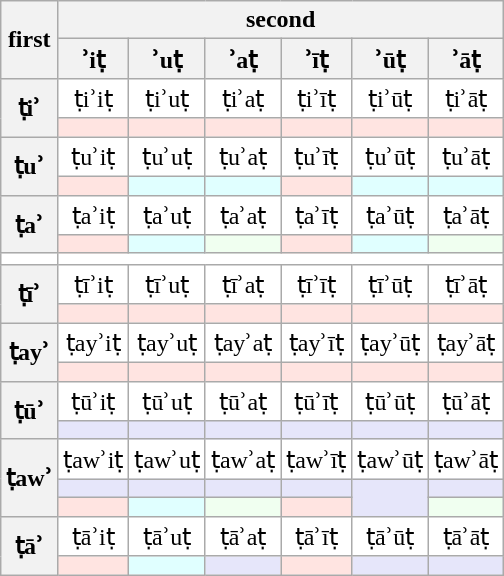<table class="wikitable" style="background:white;text-align:center;">
<tr>
<th rowspan="2">first</th>
<th colspan="6">second</th>
</tr>
<tr>
<th>ʾiṭ</th>
<th>ʾuṭ</th>
<th>ʾaṭ</th>
<th>ʾīṭ</th>
<th>ʾūṭ</th>
<th>ʾāṭ</th>
</tr>
<tr>
<th rowspan="2" scope="row">ṭiʾ</th>
<td>ṭiʾiṭ</td>
<td>ṭiʾuṭ</td>
<td>ṭiʾaṭ</td>
<td>ṭiʾīṭ</td>
<td>ṭiʾūṭ</td>
<td>ṭiʾāṭ</td>
</tr>
<tr style="font-size:180%;">
<td style="background:MistyRose;"></td>
<td style="background:MistyRose;"></td>
<td style="background:MistyRose;"></td>
<td style="background:MistyRose;"></td>
<td style="background:MistyRose;"></td>
<td style="background:MistyRose;"></td>
</tr>
<tr>
<th rowspan="2" scope="row">ṭuʾ</th>
<td>ṭuʾiṭ</td>
<td>ṭuʾuṭ</td>
<td>ṭuʾaṭ</td>
<td>ṭuʾīṭ</td>
<td>ṭuʾūṭ</td>
<td>ṭuʾāṭ</td>
</tr>
<tr style="font-size:180%;">
<td style="background:MistyRose;"></td>
<td style="background:LightCyan;"></td>
<td style="background:LightCyan;"></td>
<td style="background:MistyRose;"></td>
<td style="background:LightCyan;"></td>
<td style="background:LightCyan;"></td>
</tr>
<tr>
<th rowspan="2" scope="row">ṭaʾ</th>
<td>ṭaʾiṭ</td>
<td>ṭaʾuṭ</td>
<td>ṭaʾaṭ</td>
<td>ṭaʾīṭ</td>
<td>ṭaʾūṭ</td>
<td>ṭaʾāṭ</td>
</tr>
<tr style="font-size:180%;">
<td style="background:MistyRose;"></td>
<td style="background:LightCyan;"></td>
<td style="background:Honeydew;"></td>
<td style="background:MistyRose;"></td>
<td style="background:LightCyan;"></td>
<td style="background:Honeydew;"></td>
</tr>
<tr>
<td></td>
</tr>
<tr>
<th rowspan="2" scope="row">ṭīʾ</th>
<td>ṭīʾiṭ</td>
<td>ṭīʾuṭ</td>
<td>ṭīʾaṭ</td>
<td>ṭīʾīṭ</td>
<td>ṭīʾūṭ</td>
<td>ṭīʾāṭ</td>
</tr>
<tr style="font-size:180%;">
<td style="background:MistyRose;"></td>
<td style="background:MistyRose;"></td>
<td style="background:MistyRose;"></td>
<td style="background:MistyRose;"></td>
<td style="background:MistyRose;"></td>
<td style="background:MistyRose;"></td>
</tr>
<tr>
<th rowspan="2" scope="row">ṭayʾ</th>
<td>ṭayʾiṭ</td>
<td>ṭayʾuṭ</td>
<td>ṭayʾaṭ</td>
<td>ṭayʾīṭ</td>
<td>ṭayʾūṭ</td>
<td>ṭayʾāṭ</td>
</tr>
<tr style="font-size:180%;">
<td style="background:MistyRose;"></td>
<td style="background:MistyRose;"></td>
<td style="background:MistyRose;"></td>
<td style="background:MistyRose;"></td>
<td style="background:MistyRose;"></td>
<td style="background:MistyRose;"></td>
</tr>
<tr>
<th rowspan="2" scope="row">ṭūʾ</th>
<td>ṭūʾiṭ</td>
<td>ṭūʾuṭ</td>
<td>ṭūʾaṭ</td>
<td>ṭūʾīṭ</td>
<td>ṭūʾūṭ</td>
<td>ṭūʾāṭ</td>
</tr>
<tr style="font-size:180%;">
<td style="background:Lavender;"></td>
<td style="background:Lavender;"></td>
<td style="background:Lavender;"></td>
<td style="background:Lavender;"></td>
<td style="background:Lavender;"></td>
<td style="background:Lavender;"></td>
</tr>
<tr>
<th rowspan="3" scope="row">ṭawʾ</th>
<td>ṭawʾiṭ</td>
<td>ṭawʾuṭ</td>
<td>ṭawʾaṭ</td>
<td>ṭawʾīṭ</td>
<td>ṭawʾūṭ</td>
<td>ṭawʾāṭ</td>
</tr>
<tr style="font-size:180%;">
<td style="background:Lavender;"></td>
<td style="background:Lavender;"></td>
<td style="background:Lavender;"></td>
<td style="background:Lavender;"></td>
<td rowspan="2" style="background:Lavender;"></td>
<td style="background:Lavender;"></td>
</tr>
<tr style="font-size:180%;">
<td style="background:MistyRose;"></td>
<td style="background:LightCyan;"></td>
<td style="background:Honeydew;"></td>
<td style="background:MistyRose;"></td>
<td style="background:Honeydew;"></td>
</tr>
<tr>
<th rowspan="2" scope="row">ṭāʾ</th>
<td>ṭāʾiṭ</td>
<td>ṭāʾuṭ</td>
<td>ṭāʾaṭ</td>
<td>ṭāʾīṭ</td>
<td>ṭāʾūṭ</td>
<td>ṭāʾāṭ</td>
</tr>
<tr style="font-size:180%;">
<td style="background:MistyRose;"></td>
<td style="background:LightCyan;"></td>
<td style="background:Lavender;"></td>
<td style="background:MistyRose;"></td>
<td style="background:Lavender;"></td>
<td style="background:Lavender;"></td>
</tr>
</table>
